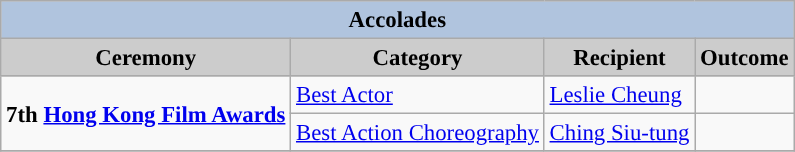<table class="wikitable" style="font-size:95%;" ;>
<tr style="background:#ccc; text-align:center;">
<th colspan="4" style="background: LightSteelBlue;">Accolades</th>
</tr>
<tr style="background:#ccc; text-align:center;">
<th style="background:#ccc">Ceremony</th>
<th style="background:#ccc">Category</th>
<th style="background:#ccc">Recipient</th>
<th style="background:#ccc">Outcome</th>
</tr>
<tr>
<td rowspan=2><strong>7th <a href='#'>Hong Kong Film Awards</a></strong></td>
<td><a href='#'>Best Actor</a></td>
<td><a href='#'>Leslie Cheung</a></td>
<td></td>
</tr>
<tr>
<td><a href='#'>Best Action Choreography</a></td>
<td><a href='#'>Ching Siu-tung</a></td>
<td></td>
</tr>
<tr>
</tr>
</table>
